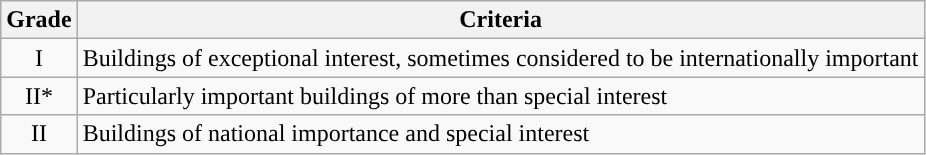<table class="wikitable">
<tr>
<th>Grade</th>
<th>Criteria</th>
</tr>
<tr>
<td align="center" >I</td>
<td>Buildings of exceptional interest, sometimes considered to be internationally important</td>
</tr>
<tr>
<td align="center" >II*</td>
<td>Particularly important buildings of more than special interest</td>
</tr>
<tr>
<td align="center" >II</td>
<td>Buildings of national importance and special interest</td>
</tr>
</table>
